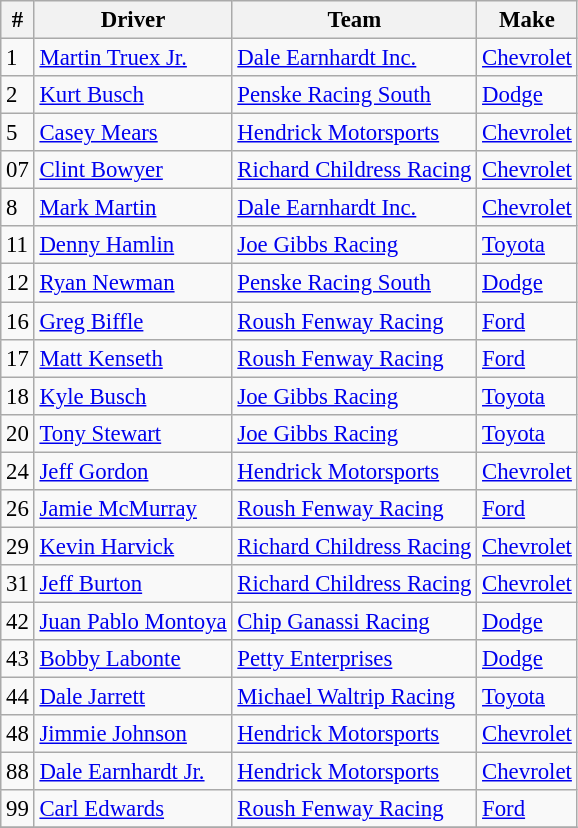<table class="wikitable" style="font-size:95%">
<tr>
<th>#</th>
<th>Driver</th>
<th>Team</th>
<th>Make</th>
</tr>
<tr>
<td>1</td>
<td><a href='#'>Martin Truex Jr.</a></td>
<td><a href='#'>Dale Earnhardt Inc.</a></td>
<td><a href='#'>Chevrolet</a></td>
</tr>
<tr>
<td>2</td>
<td><a href='#'>Kurt Busch</a></td>
<td><a href='#'>Penske Racing South</a></td>
<td><a href='#'>Dodge</a></td>
</tr>
<tr>
<td>5</td>
<td><a href='#'>Casey Mears</a></td>
<td><a href='#'>Hendrick Motorsports</a></td>
<td><a href='#'>Chevrolet</a></td>
</tr>
<tr>
<td>07</td>
<td><a href='#'>Clint Bowyer</a></td>
<td><a href='#'>Richard Childress Racing</a></td>
<td><a href='#'>Chevrolet</a></td>
</tr>
<tr>
<td>8</td>
<td><a href='#'>Mark Martin</a></td>
<td><a href='#'>Dale Earnhardt Inc.</a></td>
<td><a href='#'>Chevrolet</a></td>
</tr>
<tr>
<td>11</td>
<td><a href='#'>Denny Hamlin</a></td>
<td><a href='#'>Joe Gibbs Racing</a></td>
<td><a href='#'>Toyota</a></td>
</tr>
<tr>
<td>12</td>
<td><a href='#'>Ryan Newman</a></td>
<td><a href='#'>Penske Racing South</a></td>
<td><a href='#'>Dodge</a></td>
</tr>
<tr>
<td>16</td>
<td><a href='#'>Greg Biffle</a></td>
<td><a href='#'>Roush Fenway Racing</a></td>
<td><a href='#'>Ford</a></td>
</tr>
<tr>
<td>17</td>
<td><a href='#'>Matt Kenseth</a></td>
<td><a href='#'>Roush Fenway Racing</a></td>
<td><a href='#'>Ford</a></td>
</tr>
<tr>
<td>18</td>
<td><a href='#'>Kyle Busch</a></td>
<td><a href='#'>Joe Gibbs Racing</a></td>
<td><a href='#'>Toyota</a></td>
</tr>
<tr>
<td>20</td>
<td><a href='#'>Tony Stewart</a></td>
<td><a href='#'>Joe Gibbs Racing</a></td>
<td><a href='#'>Toyota</a></td>
</tr>
<tr>
<td>24</td>
<td><a href='#'>Jeff Gordon</a></td>
<td><a href='#'>Hendrick Motorsports</a></td>
<td><a href='#'>Chevrolet</a></td>
</tr>
<tr>
<td>26</td>
<td><a href='#'>Jamie McMurray</a></td>
<td><a href='#'>Roush Fenway Racing</a></td>
<td><a href='#'>Ford</a></td>
</tr>
<tr>
<td>29</td>
<td><a href='#'>Kevin Harvick</a></td>
<td><a href='#'>Richard Childress Racing</a></td>
<td><a href='#'>Chevrolet</a></td>
</tr>
<tr>
<td>31</td>
<td><a href='#'>Jeff Burton</a></td>
<td><a href='#'>Richard Childress Racing</a></td>
<td><a href='#'>Chevrolet</a></td>
</tr>
<tr>
<td>42</td>
<td><a href='#'>Juan Pablo Montoya</a></td>
<td><a href='#'>Chip Ganassi Racing</a></td>
<td><a href='#'>Dodge</a></td>
</tr>
<tr>
<td>43</td>
<td><a href='#'>Bobby Labonte</a></td>
<td><a href='#'>Petty Enterprises</a></td>
<td><a href='#'>Dodge</a></td>
</tr>
<tr>
<td>44</td>
<td><a href='#'>Dale Jarrett</a></td>
<td><a href='#'>Michael Waltrip Racing</a></td>
<td><a href='#'>Toyota</a></td>
</tr>
<tr>
<td>48</td>
<td><a href='#'>Jimmie Johnson</a></td>
<td><a href='#'>Hendrick Motorsports</a></td>
<td><a href='#'>Chevrolet</a></td>
</tr>
<tr>
<td>88</td>
<td><a href='#'>Dale Earnhardt Jr.</a></td>
<td><a href='#'>Hendrick Motorsports</a></td>
<td><a href='#'>Chevrolet</a></td>
</tr>
<tr>
<td>99</td>
<td><a href='#'>Carl Edwards</a></td>
<td><a href='#'>Roush Fenway Racing</a></td>
<td><a href='#'>Ford</a></td>
</tr>
<tr>
</tr>
</table>
